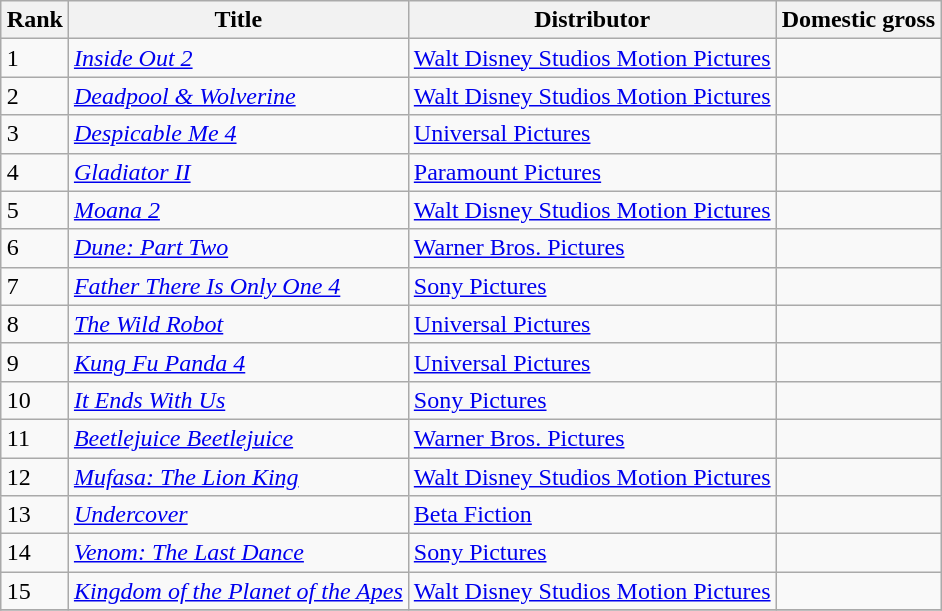<table class="wikitable sortable" style="margin:auto; margin:auto;">
<tr>
<th>Rank</th>
<th>Title</th>
<th>Distributor</th>
<th>Domestic gross</th>
</tr>
<tr>
<td>1</td>
<td><em><a href='#'>Inside Out 2</a></em></td>
<td><a href='#'>Walt Disney Studios Motion Pictures</a></td>
<td></td>
</tr>
<tr>
<td>2</td>
<td><em><a href='#'>Deadpool & Wolverine</a></em></td>
<td><a href='#'>Walt Disney Studios Motion Pictures</a></td>
<td></td>
</tr>
<tr>
<td>3</td>
<td><em><a href='#'>Despicable Me 4</a></em></td>
<td><a href='#'>Universal Pictures</a></td>
<td></td>
</tr>
<tr>
<td>4</td>
<td><em><a href='#'>Gladiator II</a></em></td>
<td><a href='#'>Paramount Pictures</a></td>
<td></td>
</tr>
<tr>
<td>5</td>
<td><em><a href='#'>Moana 2</a></em></td>
<td><a href='#'>Walt Disney Studios Motion Pictures</a></td>
<td></td>
</tr>
<tr>
<td>6</td>
<td><em><a href='#'>Dune: Part Two</a></em></td>
<td><a href='#'>Warner Bros. Pictures</a></td>
<td></td>
</tr>
<tr>
<td>7</td>
<td><em><a href='#'>Father There Is Only One 4</a></em></td>
<td><a href='#'>Sony Pictures</a></td>
<td></td>
</tr>
<tr>
<td>8</td>
<td><em><a href='#'>The Wild Robot</a></em></td>
<td><a href='#'>Universal Pictures</a></td>
<td></td>
</tr>
<tr>
<td>9</td>
<td><em><a href='#'>Kung Fu Panda 4</a></em></td>
<td><a href='#'>Universal Pictures</a></td>
<td></td>
</tr>
<tr>
<td>10</td>
<td><em><a href='#'>It Ends With Us</a></em></td>
<td><a href='#'>Sony Pictures</a></td>
<td></td>
</tr>
<tr>
<td>11</td>
<td><em><a href='#'>Beetlejuice Beetlejuice</a></em></td>
<td><a href='#'>Warner Bros. Pictures</a></td>
<td></td>
</tr>
<tr>
<td>12</td>
<td><em><a href='#'>Mufasa: The Lion King</a></em></td>
<td><a href='#'>Walt Disney Studios Motion Pictures</a></td>
<td></td>
</tr>
<tr>
<td>13</td>
<td><em><a href='#'>Undercover</a></em></td>
<td><a href='#'>Beta Fiction</a></td>
<td></td>
</tr>
<tr>
<td>14</td>
<td><em><a href='#'>Venom: The Last Dance</a></em></td>
<td><a href='#'>Sony Pictures</a></td>
<td></td>
</tr>
<tr>
<td>15</td>
<td><em><a href='#'>Kingdom of the Planet of the Apes</a></em></td>
<td><a href='#'>Walt Disney Studios Motion Pictures</a></td>
<td></td>
</tr>
<tr>
</tr>
</table>
